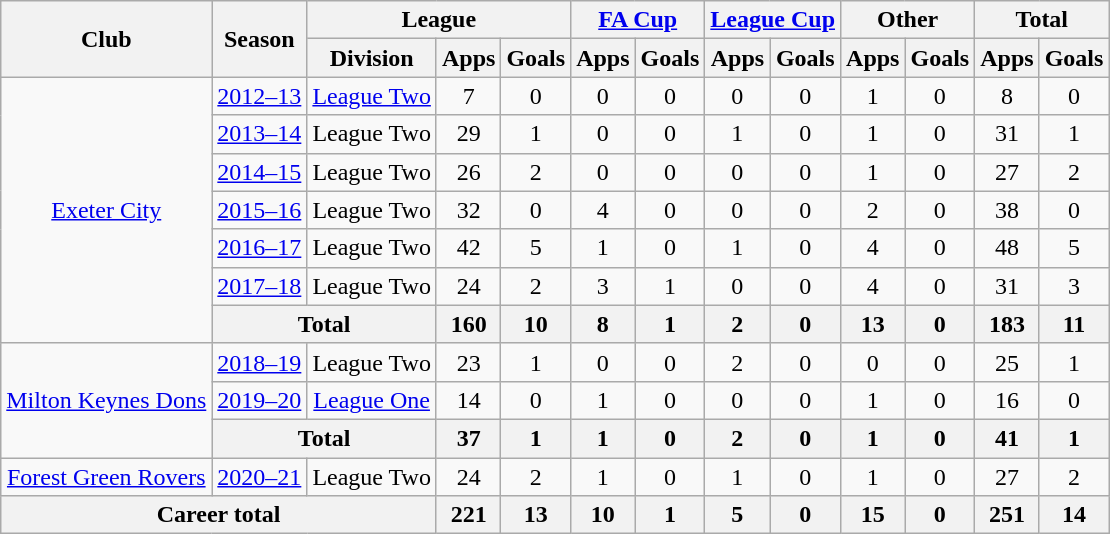<table class="wikitable" style="text-align:center">
<tr>
<th rowspan="2">Club</th>
<th rowspan="2">Season</th>
<th colspan="3">League</th>
<th colspan="2"><a href='#'>FA Cup</a></th>
<th colspan="2"><a href='#'>League Cup</a></th>
<th colspan="2">Other</th>
<th colspan="2">Total</th>
</tr>
<tr>
<th>Division</th>
<th>Apps</th>
<th>Goals</th>
<th>Apps</th>
<th>Goals</th>
<th>Apps</th>
<th>Goals</th>
<th>Apps</th>
<th>Goals</th>
<th>Apps</th>
<th>Goals</th>
</tr>
<tr>
<td rowspan="7"><a href='#'>Exeter City</a></td>
<td><a href='#'>2012–13</a></td>
<td><a href='#'>League Two</a></td>
<td>7</td>
<td>0</td>
<td>0</td>
<td>0</td>
<td>0</td>
<td>0</td>
<td>1</td>
<td>0</td>
<td>8</td>
<td>0</td>
</tr>
<tr>
<td><a href='#'>2013–14</a></td>
<td>League Two</td>
<td>29</td>
<td>1</td>
<td>0</td>
<td>0</td>
<td>1</td>
<td>0</td>
<td>1</td>
<td>0</td>
<td>31</td>
<td>1</td>
</tr>
<tr>
<td><a href='#'>2014–15</a></td>
<td>League Two</td>
<td>26</td>
<td>2</td>
<td>0</td>
<td>0</td>
<td>0</td>
<td>0</td>
<td>1</td>
<td>0</td>
<td>27</td>
<td>2</td>
</tr>
<tr>
<td><a href='#'>2015–16</a></td>
<td>League Two</td>
<td>32</td>
<td>0</td>
<td>4</td>
<td>0</td>
<td>0</td>
<td>0</td>
<td>2</td>
<td>0</td>
<td>38</td>
<td>0</td>
</tr>
<tr>
<td><a href='#'>2016–17</a></td>
<td>League Two</td>
<td>42</td>
<td>5</td>
<td>1</td>
<td>0</td>
<td>1</td>
<td>0</td>
<td>4</td>
<td>0</td>
<td>48</td>
<td>5</td>
</tr>
<tr>
<td><a href='#'>2017–18</a></td>
<td>League Two</td>
<td>24</td>
<td>2</td>
<td>3</td>
<td>1</td>
<td>0</td>
<td>0</td>
<td>4</td>
<td>0</td>
<td>31</td>
<td>3</td>
</tr>
<tr>
<th colspan="2">Total</th>
<th>160</th>
<th>10</th>
<th>8</th>
<th>1</th>
<th>2</th>
<th>0</th>
<th>13</th>
<th>0</th>
<th>183</th>
<th>11</th>
</tr>
<tr>
<td rowspan="3"><a href='#'>Milton Keynes Dons</a></td>
<td><a href='#'>2018–19</a></td>
<td>League Two</td>
<td>23</td>
<td>1</td>
<td>0</td>
<td>0</td>
<td>2</td>
<td>0</td>
<td>0</td>
<td>0</td>
<td>25</td>
<td>1</td>
</tr>
<tr>
<td><a href='#'>2019–20</a></td>
<td><a href='#'>League One</a></td>
<td>14</td>
<td>0</td>
<td>1</td>
<td>0</td>
<td>0</td>
<td>0</td>
<td>1</td>
<td>0</td>
<td>16</td>
<td>0</td>
</tr>
<tr>
<th colspan="2">Total</th>
<th>37</th>
<th>1</th>
<th>1</th>
<th>0</th>
<th>2</th>
<th>0</th>
<th>1</th>
<th>0</th>
<th>41</th>
<th>1</th>
</tr>
<tr>
<td><a href='#'>Forest Green Rovers</a></td>
<td><a href='#'>2020–21</a></td>
<td>League Two</td>
<td>24</td>
<td>2</td>
<td>1</td>
<td>0</td>
<td>1</td>
<td>0</td>
<td>1</td>
<td>0</td>
<td>27</td>
<td>2</td>
</tr>
<tr>
<th colspan="3">Career total</th>
<th>221</th>
<th>13</th>
<th>10</th>
<th>1</th>
<th>5</th>
<th>0</th>
<th>15</th>
<th>0</th>
<th>251</th>
<th>14</th>
</tr>
</table>
